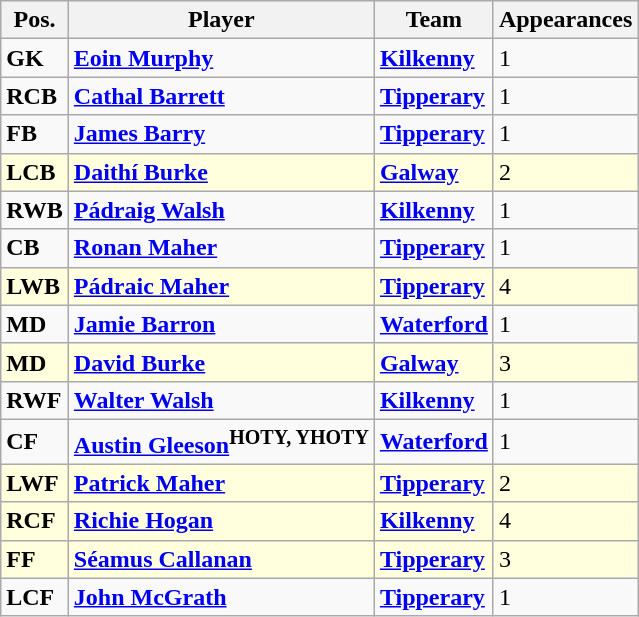<table class="wikitable">
<tr>
<th>Pos.</th>
<th>Player</th>
<th>Team</th>
<th>Appearances</th>
</tr>
<tr>
<td><strong>GK</strong></td>
<td> <strong><a href='#'>Eoin Murphy</a></strong></td>
<td><strong><a href='#'>Kilkenny</a></strong></td>
<td>1</td>
</tr>
<tr>
<td><strong>RCB</strong></td>
<td> <strong><a href='#'>Cathal Barrett</a></strong></td>
<td><strong><a href='#'>Tipperary</a></strong></td>
<td>1</td>
</tr>
<tr>
<td><strong>FB</strong></td>
<td> <strong><a href='#'>James Barry</a></strong></td>
<td><strong><a href='#'>Tipperary</a></strong></td>
<td>1</td>
</tr>
<tr bgcolor=#FFFFDD>
<td><strong>LCB</strong></td>
<td> <strong><a href='#'>Daithí Burke</a></strong></td>
<td><strong><a href='#'>Galway</a></strong></td>
<td>2</td>
</tr>
<tr>
<td><strong>RWB</strong></td>
<td> <strong><a href='#'>Pádraig Walsh</a></strong></td>
<td><strong><a href='#'>Kilkenny</a></strong></td>
<td>1</td>
</tr>
<tr>
<td><strong>CB</strong></td>
<td> <strong><a href='#'>Ronan Maher</a></strong></td>
<td><strong><a href='#'>Tipperary</a></strong></td>
<td>1</td>
</tr>
<tr bgcolor=#FFFFDD>
<td><strong>LWB</strong></td>
<td> <strong><a href='#'>Pádraic Maher</a></strong></td>
<td><strong><a href='#'>Tipperary</a></strong></td>
<td>4</td>
</tr>
<tr>
<td><strong>MD</strong></td>
<td> <strong><a href='#'>Jamie Barron</a></strong></td>
<td><strong><a href='#'>Waterford</a></strong></td>
<td>1</td>
</tr>
<tr bgcolor=#FFFFDD>
<td><strong>MD</strong></td>
<td> <strong><a href='#'>David Burke</a></strong></td>
<td><strong><a href='#'>Galway</a></strong></td>
<td>3</td>
</tr>
<tr>
<td><strong>RWF</strong></td>
<td> <strong><a href='#'>Walter Walsh</a></strong></td>
<td><strong><a href='#'>Kilkenny</a></strong></td>
<td>1</td>
</tr>
<tr>
<td><strong>CF</strong></td>
<td> <strong><a href='#'>Austin Gleeson</a><sup>HOTY, YHOTY</sup></strong></td>
<td><strong><a href='#'>Waterford</a></strong></td>
<td>1</td>
</tr>
<tr bgcolor=#FFFFDD>
<td><strong>LWF</strong></td>
<td> <strong><a href='#'>Patrick Maher</a></strong></td>
<td><strong><a href='#'>Tipperary</a></strong></td>
<td>2</td>
</tr>
<tr bgcolor=#FFFFDD>
<td><strong>RCF</strong></td>
<td> <strong><a href='#'>Richie Hogan</a></strong></td>
<td><strong><a href='#'>Kilkenny</a></strong></td>
<td>4</td>
</tr>
<tr bgcolor=#FFFFDD>
<td><strong>FF</strong></td>
<td> <strong><a href='#'>Séamus Callanan</a></strong></td>
<td><strong><a href='#'>Tipperary</a></strong></td>
<td>3</td>
</tr>
<tr>
<td><strong>LCF</strong></td>
<td> <strong><a href='#'>John McGrath</a></strong></td>
<td><strong><a href='#'>Tipperary</a></strong></td>
<td>1</td>
</tr>
</table>
